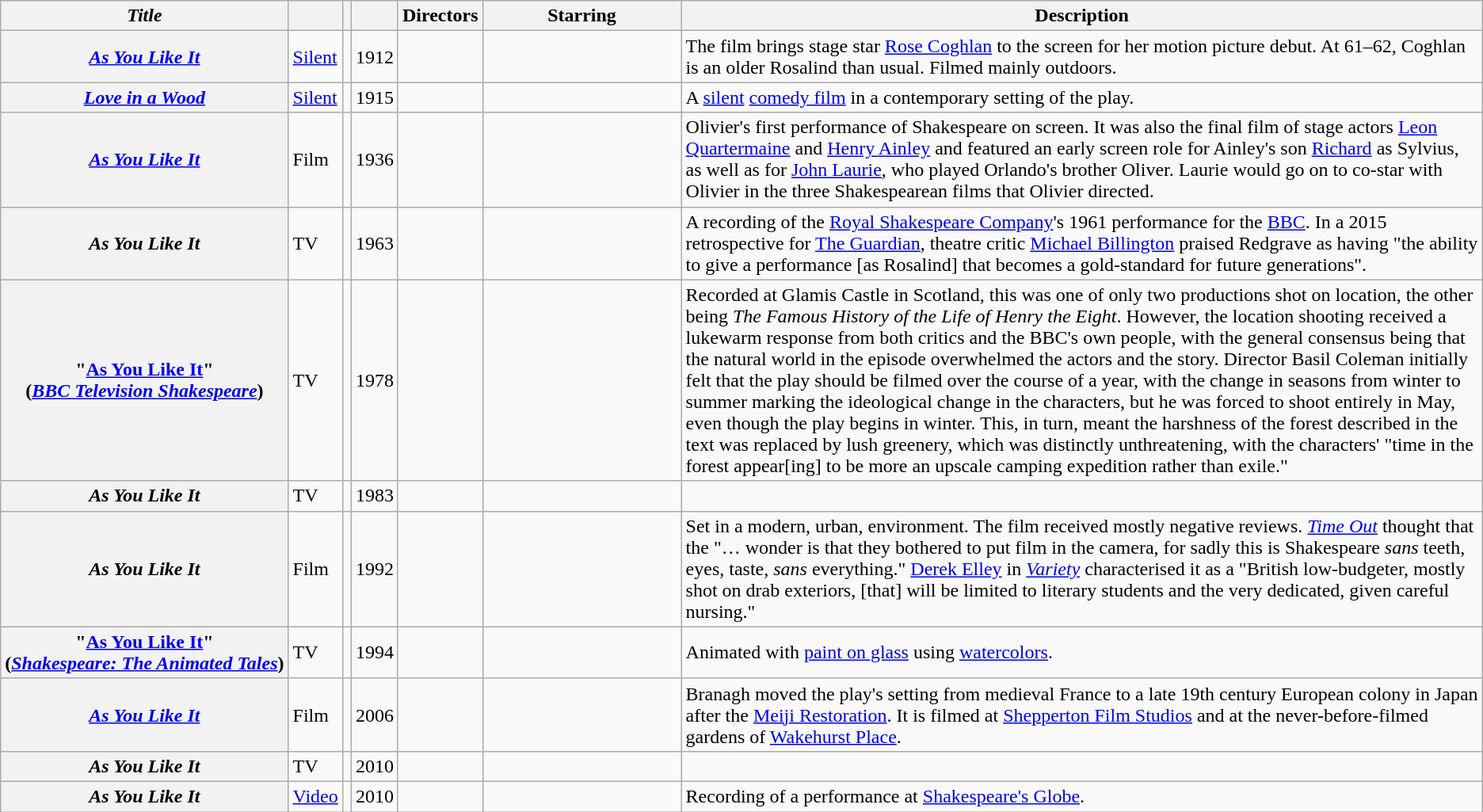<table class="wikitable sortable">
<tr>
<th scope="col"><em>Title</em></th>
<th scope="col"></th>
<th scope="col"></th>
<th scope="col"></th>
<th scope="col" class="unsortable">Directors</th>
<th scope="col" class="unsortable" style="min-width: 10em">Starring</th>
<th scope="col" class="unsortable" style="min-width: 15em">Description</th>
</tr>
<tr>
<th scope="row" style="white-space: nowrap"><em><a href='#'>As You Like It</a></em></th>
<td><a href='#'>Silent</a></td>
<td></td>
<td>1912</td>
<td></td>
<td></td>
<td>The film brings stage star <a href='#'>Rose Coghlan</a> to the screen for her motion picture debut. At 61–62, Coghlan is an older Rosalind than usual. Filmed mainly outdoors.</td>
</tr>
<tr>
<th scope="row" style="white-space: nowrap"><em><a href='#'>Love in a Wood</a></em></th>
<td><a href='#'>Silent</a></td>
<td></td>
<td>1915</td>
<td></td>
<td></td>
<td>A <a href='#'>silent</a> <a href='#'>comedy film</a> in a contemporary setting of the play.</td>
</tr>
<tr>
<th scope="row" style="white-space: nowrap"><em><a href='#'>As You Like It</a></em></th>
<td>Film</td>
<td></td>
<td>1936</td>
<td></td>
<td></td>
<td>Olivier's first performance of Shakespeare on screen. It was also the final film of stage actors <a href='#'>Leon Quartermaine</a> and <a href='#'>Henry Ainley</a> and featured an early screen role for Ainley's son <a href='#'>Richard</a> as Sylvius, as well as for <a href='#'>John Laurie</a>, who played Orlando's brother Oliver. Laurie would go on to co-star with Olivier in the three Shakespearean films that Olivier directed.</td>
</tr>
<tr>
<th scope="row" style="white-space: nowrap"><em>As You Like It</em></th>
<td>TV</td>
<td></td>
<td>1963</td>
<td></td>
<td></td>
<td>A recording of the <a href='#'>Royal Shakespeare Company</a>'s 1961 performance for the <a href='#'>BBC</a>. In a 2015 retrospective for <a href='#'>The Guardian</a>, theatre critic <a href='#'>Michael Billington</a> praised Redgrave as having "the ability to give a performance [as Rosalind] that becomes a gold-standard for future generations".</td>
</tr>
<tr>
<th scope="row" style="white-space: nowrap">"<a href='#'>As You Like It</a>"<br>(<em><a href='#'>BBC Television Shakespeare</a></em>)</th>
<td>TV</td>
<td></td>
<td>1978</td>
<td></td>
<td></td>
<td>Recorded at Glamis Castle in Scotland, this was one of only two productions shot on location, the other being <em>The Famous History of the Life of Henry the Eight</em>. However, the location shooting received a lukewarm response from both critics and the BBC's own people, with the general consensus being that the natural world in the episode overwhelmed the actors and the story. Director Basil Coleman initially felt that the play should be filmed over the course of a year, with the change in seasons from winter to summer marking the ideological change in the characters, but he was forced to shoot entirely in May, even though the play begins in winter. This, in turn, meant the harshness of the forest described in the text was replaced by lush greenery, which was distinctly unthreatening, with the characters' "time in the forest appear[ing] to be more an upscale camping expedition rather than exile."</td>
</tr>
<tr>
<th scope="row" style="white-space: nowrap"><em>As You Like It</em></th>
<td>TV</td>
<td></td>
<td>1983</td>
<td></td>
<td></td>
<td></td>
</tr>
<tr>
<th scope="row" style="white-space: nowrap"><em>As You Like It</em></th>
<td>Film</td>
<td></td>
<td>1992</td>
<td></td>
<td></td>
<td>Set in a modern, urban, environment. The film received mostly negative reviews. <a href='#'><em>Time Out</em></a> thought that the "… wonder is that they bothered to put film in the camera, for sadly this is Shakespeare <em>sans</em> teeth, eyes, taste, <em>sans</em> everything." <a href='#'>Derek Elley</a> in <a href='#'><em>Variety</em></a> characterised it as a "British low-budgeter, mostly shot on drab exteriors, [that] will be limited to literary students and the very dedicated, given careful nursing."</td>
</tr>
<tr>
<th scope="row" style="white-space: nowrap">"<a href='#'>As You Like It</a>"<br>(<em><a href='#'>Shakespeare: The Animated Tales</a></em>)</th>
<td>TV</td>
<td></td>
<td>1994</td>
<td></td>
<td></td>
<td>Animated with <a href='#'>paint on glass</a> using <a href='#'>watercolors</a>.</td>
</tr>
<tr>
<th scope="row" style="white-space: nowrap"><em><a href='#'>As You Like It</a></em></th>
<td>Film</td>
<td></td>
<td>2006</td>
<td></td>
<td></td>
<td>Branagh moved the play's setting from medieval France to a late 19th century European colony in Japan after the <a href='#'>Meiji Restoration</a>. It is filmed at <a href='#'>Shepperton Film Studios</a> and at the never-before-filmed gardens of <a href='#'>Wakehurst Place</a>.</td>
</tr>
<tr>
<th scope="row" style="white-space: nowrap"><em>As You Like It</em></th>
<td>TV</td>
<td></td>
<td>2010</td>
<td></td>
<td></td>
<td></td>
</tr>
<tr>
<th scope="row" style="white-space: nowrap"><em>As You Like It</em></th>
<td><a href='#'>Video</a></td>
<td></td>
<td>2010</td>
<td></td>
<td></td>
<td>Recording of a performance at <a href='#'>Shakespeare's Globe</a>.</td>
</tr>
</table>
